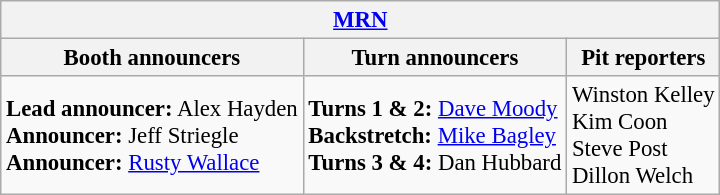<table class="wikitable" style="font-size: 95%">
<tr>
<th colspan="3"><a href='#'>MRN</a></th>
</tr>
<tr>
<th>Booth announcers</th>
<th>Turn announcers</th>
<th>Pit reporters</th>
</tr>
<tr>
<td><strong>Lead announcer:</strong> Alex Hayden<br><strong>Announcer:</strong> Jeff Striegle<br><strong>Announcer:</strong> <a href='#'>Rusty Wallace</a></td>
<td><strong>Turns 1 & 2:</strong> <a href='#'>Dave Moody</a><br><strong>Backstretch:</strong> <a href='#'>Mike Bagley</a><br><strong>Turns 3 & 4:</strong> Dan Hubbard</td>
<td>Winston Kelley<br>Kim Coon<br>Steve Post<br>Dillon Welch</td>
</tr>
</table>
